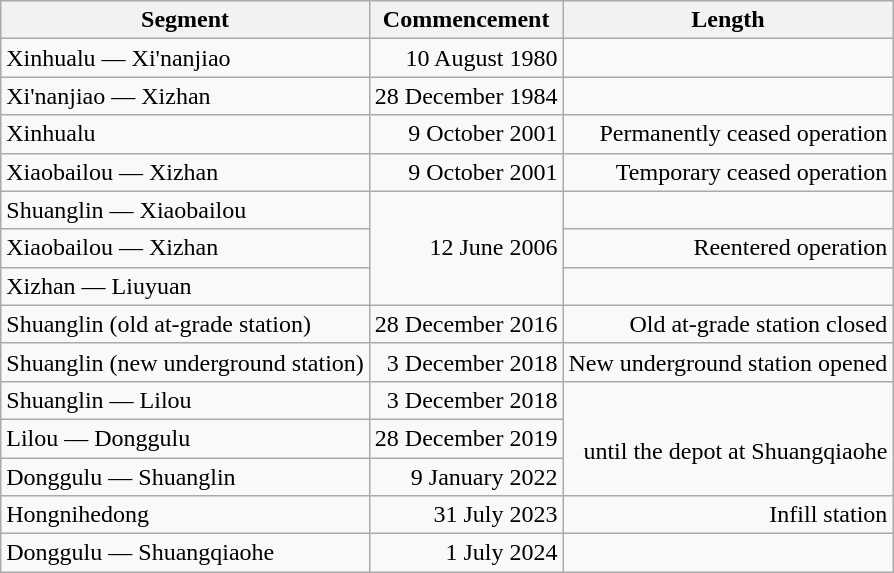<table class="wikitable" style="border-collapse: collapse; text-align: right;">
<tr>
<th>Segment</th>
<th>Commencement</th>
<th>Length</th>
</tr>
<tr>
<td style="text-align: left;">Xinhualu — Xi'nanjiao</td>
<td>10 August 1980</td>
<td></td>
</tr>
<tr>
<td style="text-align: left;">Xi'nanjiao — Xizhan</td>
<td>28 December 1984</td>
<td></td>
</tr>
<tr>
<td style="text-align: left;">Xinhualu</td>
<td>9 October 2001</td>
<td>Permanently ceased operation</td>
</tr>
<tr>
<td style="text-align: left;">Xiaobailou — Xizhan</td>
<td>9 October 2001</td>
<td>Temporary ceased operation</td>
</tr>
<tr>
<td style="text-align: left;">Shuanglin — Xiaobailou</td>
<td rowspan="3">12 June 2006</td>
<td></td>
</tr>
<tr>
<td style="text-align: left;">Xiaobailou — Xizhan</td>
<td>Reentered operation</td>
</tr>
<tr>
<td style="text-align: left;">Xizhan — Liuyuan</td>
<td></td>
</tr>
<tr>
<td style="text-align: left;">Shuanglin (old at-grade station)</td>
<td>28 December 2016</td>
<td>Old at-grade station closed</td>
</tr>
<tr>
<td style="text-align: left;">Shuanglin (new underground station)</td>
<td>3 December 2018</td>
<td>New underground station opened</td>
</tr>
<tr>
<td style="text-align: left;">Shuanglin — Lilou</td>
<td>3 December 2018</td>
<td rowspan="3"><br>until the depot at Shuangqiaohe</td>
</tr>
<tr>
<td style="text-align: left;">Lilou — Donggulu</td>
<td>28 December 2019</td>
</tr>
<tr>
<td style="text-align: left;">Donggulu — Shuanglin</td>
<td>9 January 2022</td>
</tr>
<tr>
<td style="text-align: left;">Hongnihedong</td>
<td>31 July 2023</td>
<td>Infill station</td>
</tr>
<tr>
<td style="text-align: left;">Donggulu — Shuangqiaohe</td>
<td>1 July 2024</td>
<td></td>
</tr>
</table>
